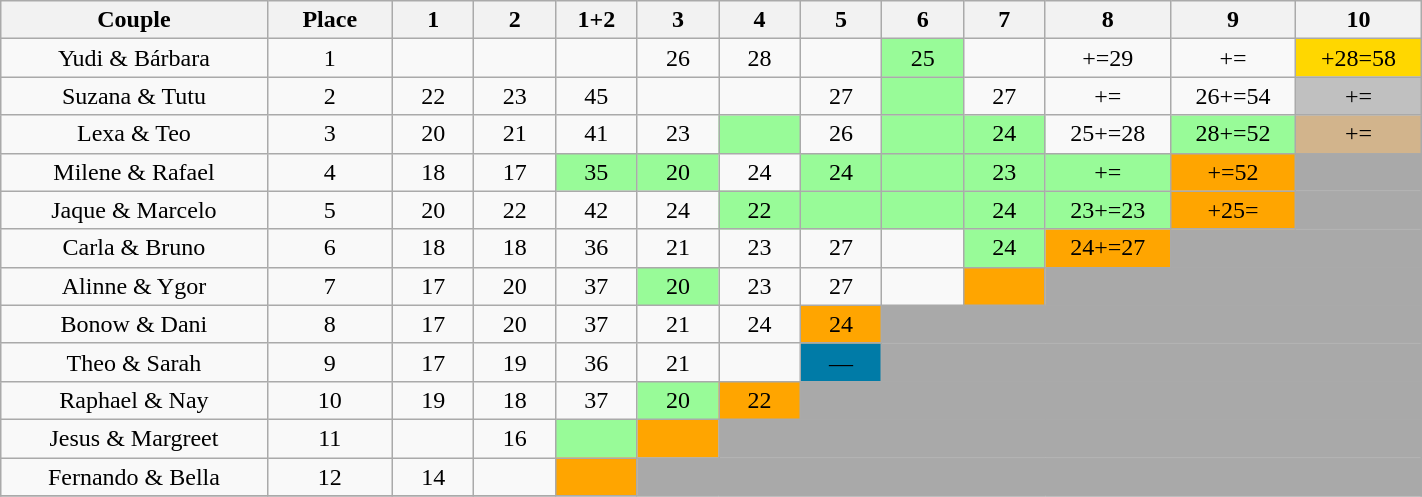<table class="wikitable sortable"  style="margin:auto; text-align:center; white-space:nowrap; width:75%;">
<tr>
<th width=080>Couple</th>
<th width=050>Place</th>
<th width=030>1</th>
<th width=030>2</th>
<th width=030>1+2</th>
<th width=030>3</th>
<th width=030>4</th>
<th width=030>5</th>
<th width=030>6</th>
<th width=030>7</th>
<th width=030>8</th>
<th width=030>9</th>
<th width=030>10</th>
</tr>
<tr>
<td>Yudi & Bárbara</td>
<td>1</td>
<td></td>
<td></td>
<td></td>
<td>26</td>
<td>28</td>
<td></td>
<td bgcolor="98FB98">25</td>
<td></td>
<td>+=29</td>
<td>+=</td>
<td bgcolor="FFD700">+28=58</td>
</tr>
<tr>
<td>Suzana & Tutu</td>
<td>2</td>
<td>22</td>
<td>23</td>
<td>45</td>
<td></td>
<td></td>
<td>27</td>
<td bgcolor="98FB98"></td>
<td>27</td>
<td>+=</td>
<td>26+=54</td>
<td bgcolor="C0C0C0">+=</td>
</tr>
<tr>
<td>Lexa & Teo</td>
<td>3</td>
<td>20</td>
<td>21</td>
<td>41</td>
<td>23</td>
<td bgcolor="98FB98"></td>
<td>26</td>
<td bgcolor="98FB98"></td>
<td bgcolor="98FB98">24</td>
<td>25+=28</td>
<td bgcolor="98FB98">28+=52</td>
<td bgcolor="D2B48C">+=</td>
</tr>
<tr>
<td>Milene & Rafael</td>
<td>4</td>
<td>18</td>
<td>17</td>
<td bgcolor="98FB98">35</td>
<td bgcolor="98FB98">20</td>
<td>24</td>
<td bgcolor="98FB98">24</td>
<td bgcolor="98FB98"></td>
<td bgcolor="98FB98">23</td>
<td bgcolor="98FB98">+=</td>
<td bgcolor="FFA500">+=52</td>
<td bgcolor="A9A9A9"></td>
</tr>
<tr>
<td>Jaque & Marcelo</td>
<td>5</td>
<td>20</td>
<td>22</td>
<td>42</td>
<td>24</td>
<td bgcolor="98FB98">22</td>
<td bgcolor="98FB98"></td>
<td bgcolor="98FB98"></td>
<td bgcolor="98FB98">24</td>
<td bgcolor="98FB98">23+=23</td>
<td bgcolor="FFA500">+25=</td>
<td bgcolor="A9A9A9"></td>
</tr>
<tr>
<td>Carla & Bruno</td>
<td>6</td>
<td>18</td>
<td>18</td>
<td>36</td>
<td>21</td>
<td>23</td>
<td>27</td>
<td></td>
<td bgcolor="98FB98">24</td>
<td bgcolor="FFA500">24+=27</td>
<td bgcolor="A9A9A9" colspan=2></td>
</tr>
<tr>
<td>Alinne & Ygor</td>
<td>7</td>
<td>17</td>
<td>20</td>
<td>37</td>
<td bgcolor="98FB98">20</td>
<td>23</td>
<td>27</td>
<td></td>
<td bgcolor="FFA500"><em></em></td>
<td bgcolor="A9A9A9" colspan=3></td>
</tr>
<tr>
<td>Bonow & Dani</td>
<td>8</td>
<td>17</td>
<td>20</td>
<td>37</td>
<td>21</td>
<td>24</td>
<td bgcolor="FFA500">24</td>
<td bgcolor="A9A9A9" colspan=5></td>
</tr>
<tr>
<td>Theo & Sarah</td>
<td>9</td>
<td>17</td>
<td>19</td>
<td>36</td>
<td>21</td>
<td></td>
<td bgcolor="007BA7">—</td>
<td bgcolor="A9A9A9" colspan=5></td>
</tr>
<tr>
<td>Raphael & Nay</td>
<td>10</td>
<td>19</td>
<td>18</td>
<td>37</td>
<td bgcolor="98FB98">20</td>
<td bgcolor="FFA500">22</td>
<td bgcolor="A9A9A9" colspan=6></td>
</tr>
<tr>
<td>Jesus & Margreet</td>
<td>11</td>
<td></td>
<td>16</td>
<td bgcolor="98FB98"></td>
<td bgcolor="FFA500"></td>
<td bgcolor="A9A9A9" colspan=7></td>
</tr>
<tr>
<td>Fernando & Bella</td>
<td>12</td>
<td>14</td>
<td></td>
<td bgcolor="FFA500"></td>
<td bgcolor="A9A9A9" colspan=8></td>
</tr>
<tr>
</tr>
</table>
